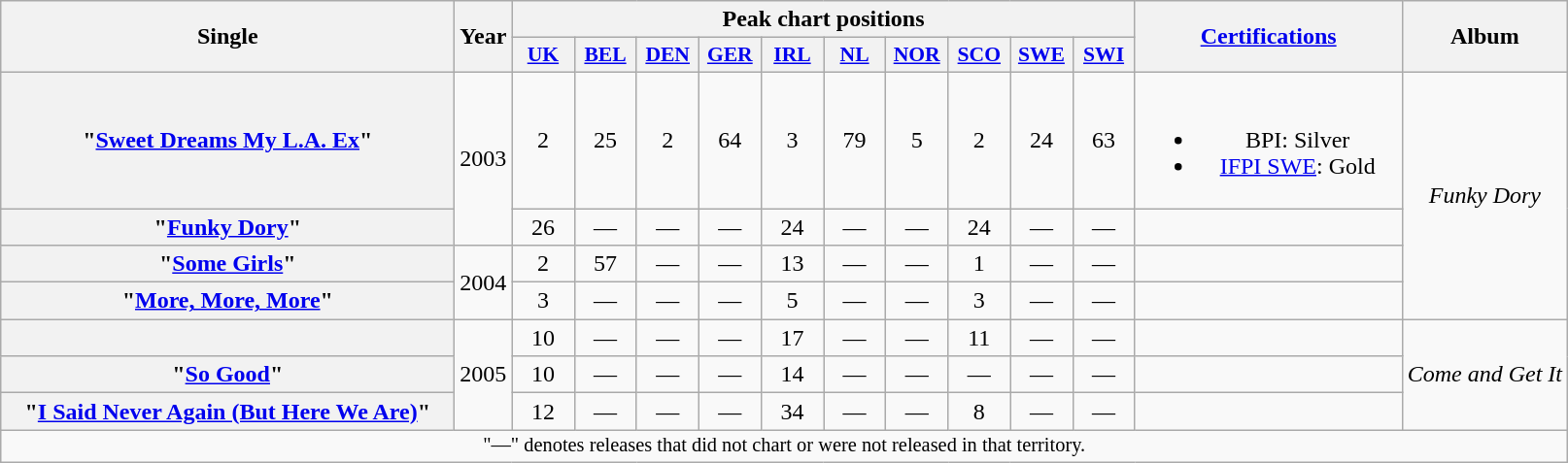<table class="wikitable plainrowheaders" style="text-align:center;" border="1">
<tr>
<th scope="colw" rowspan="2" style="width:19em;">Single</th>
<th scope="col" rowspan="2">Year</th>
<th scope="col" colspan="10">Peak chart positions</th>
<th scope="col" rowspan="2" style="width:11em;"><a href='#'>Certifications</a></th>
<th scope="col" rowspan="2">Album</th>
</tr>
<tr>
<th scope="col" style="width:2.5em;font-size:90%;"><a href='#'>UK</a><br></th>
<th scope="col" style="width:2.5em;font-size:90%;"><a href='#'>BEL</a><br></th>
<th scope="col" style="width:2.5em;font-size:90%;"><a href='#'>DEN</a><br></th>
<th scope="col" style="width:2.5em;font-size:90%;"><a href='#'>GER</a><br></th>
<th scope="col" style="width:2.5em;font-size:90%;"><a href='#'>IRL</a><br></th>
<th scope="col" style="width:2.5em;font-size:90%;"><a href='#'>NL</a><br></th>
<th scope="col" style="width:2.5em;font-size:90%;"><a href='#'>NOR</a><br></th>
<th scope="col" style="width:2.5em;font-size:90%;"><a href='#'>SCO</a><br></th>
<th scope="col" style="width:2.5em;font-size:90%;"><a href='#'>SWE</a><br></th>
<th scope="col" style="width:2.5em;font-size:90%;"><a href='#'>SWI</a><br></th>
</tr>
<tr>
<th scope="row">"<a href='#'>Sweet Dreams My L.A. Ex</a>"</th>
<td rowspan="2">2003</td>
<td>2</td>
<td>25</td>
<td>2</td>
<td>64</td>
<td>3</td>
<td>79</td>
<td>5</td>
<td>2</td>
<td>24</td>
<td>63</td>
<td><br><ul><li>BPI: Silver</li><li><a href='#'>IFPI SWE</a>: Gold</li></ul></td>
<td rowspan="4"><em>Funky Dory</em></td>
</tr>
<tr>
<th scope="row">"<a href='#'>Funky Dory</a>"</th>
<td>26</td>
<td>—</td>
<td>—</td>
<td>—</td>
<td>24</td>
<td>—</td>
<td>—</td>
<td>24</td>
<td>—</td>
<td>—</td>
<td></td>
</tr>
<tr>
<th scope="row">"<a href='#'>Some Girls</a>"</th>
<td rowspan="2">2004</td>
<td>2</td>
<td>57</td>
<td>—</td>
<td>—</td>
<td>13</td>
<td>—</td>
<td>—</td>
<td>1</td>
<td>—</td>
<td>—</td>
<td></td>
</tr>
<tr>
<th scope="row">"<a href='#'>More, More, More</a>"</th>
<td>3</td>
<td>—</td>
<td>—</td>
<td>—</td>
<td>5</td>
<td>—</td>
<td>—</td>
<td>3</td>
<td>—</td>
<td>—</td>
<td></td>
</tr>
<tr>
<th scope="row"></th>
<td rowspan="3">2005</td>
<td>10</td>
<td>—</td>
<td>—</td>
<td>—</td>
<td>17</td>
<td>—</td>
<td>—</td>
<td>11</td>
<td>—</td>
<td>—</td>
<td></td>
<td rowspan="3"><em>Come and Get It</em></td>
</tr>
<tr>
<th scope="row">"<a href='#'>So Good</a>"</th>
<td>10</td>
<td>—</td>
<td>—</td>
<td>—</td>
<td>14</td>
<td>—</td>
<td>—</td>
<td>—</td>
<td>—</td>
<td>—</td>
<td></td>
</tr>
<tr>
<th scope="row">"<a href='#'>I Said Never Again (But Here We Are)</a>"</th>
<td>12</td>
<td>—</td>
<td>—</td>
<td>—</td>
<td>34</td>
<td>—</td>
<td>—</td>
<td>8</td>
<td>—</td>
<td>—</td>
<td></td>
</tr>
<tr>
<td align="center" colspan="15" style="font-size:85%">"—" denotes releases that did not chart or were not released in that territory.</td>
</tr>
</table>
